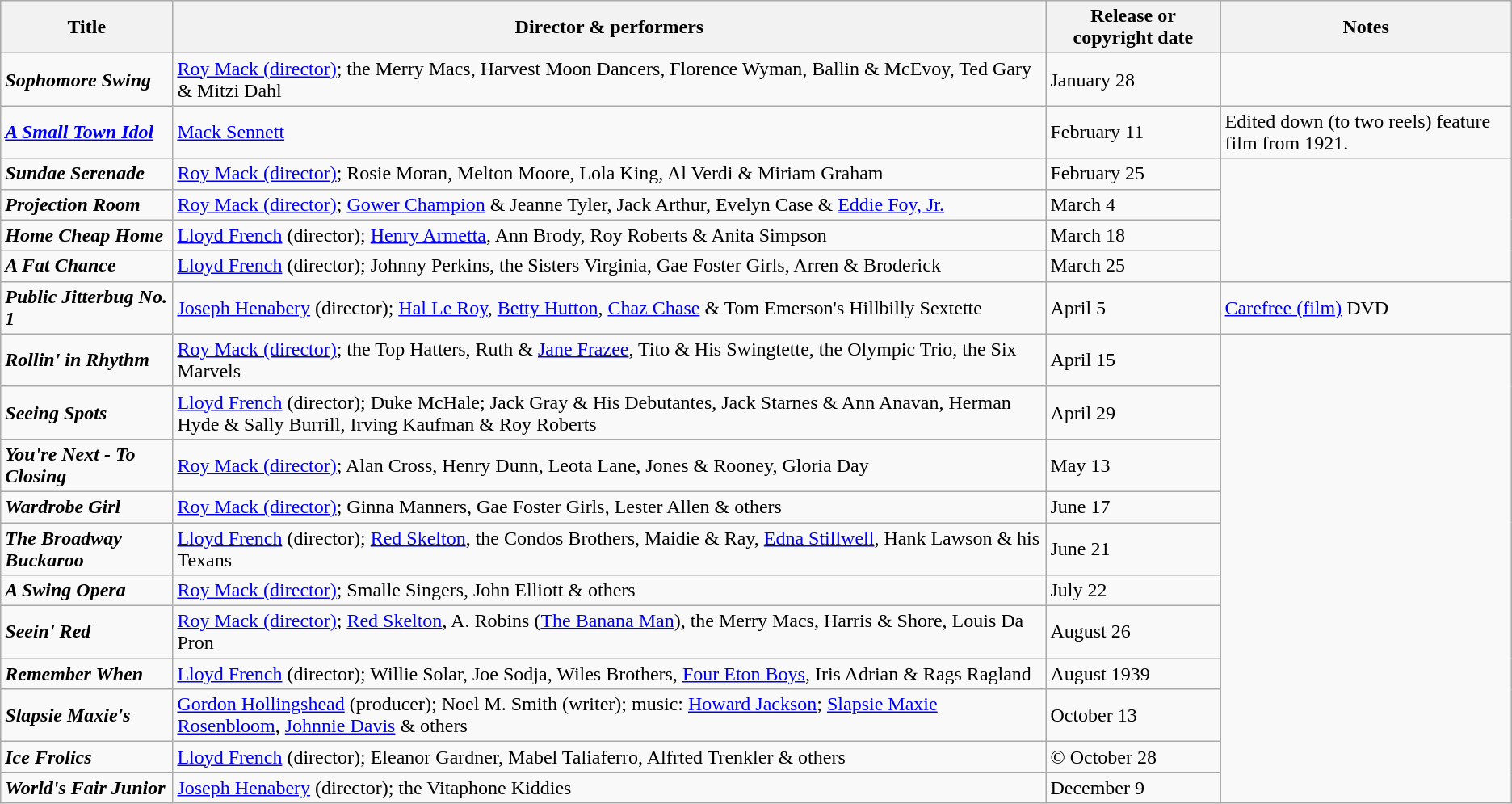<table class="wikitable sortable" border="1">
<tr>
<th>Title</th>
<th>Director & performers</th>
<th>Release or copyright date</th>
<th>Notes</th>
</tr>
<tr>
<td><strong><em>Sophomore Swing</em></strong></td>
<td><a href='#'>Roy Mack (director)</a>; the Merry Macs, Harvest Moon Dancers, Florence Wyman, Ballin & McEvoy, Ted Gary & Mitzi Dahl</td>
<td>January 28</td>
</tr>
<tr>
<td><strong><em><a href='#'>A Small Town Idol</a></em></strong></td>
<td><a href='#'>Mack Sennett</a></td>
<td>February 11</td>
<td>Edited down (to two reels) feature film from 1921.</td>
</tr>
<tr>
<td><strong><em>Sundae Serenade</em></strong></td>
<td><a href='#'>Roy Mack (director)</a>; Rosie Moran, Melton Moore, Lola King, Al Verdi & Miriam Graham</td>
<td>February 25</td>
</tr>
<tr>
<td><strong><em>Projection Room</em></strong></td>
<td><a href='#'>Roy Mack (director)</a>; <a href='#'>Gower Champion</a> & Jeanne Tyler, Jack Arthur, Evelyn Case & <a href='#'>Eddie Foy, Jr.</a></td>
<td>March 4</td>
</tr>
<tr>
<td><strong><em>Home Cheap Home</em></strong></td>
<td><a href='#'>Lloyd French</a> (director); <a href='#'>Henry Armetta</a>, Ann Brody, Roy Roberts & Anita Simpson</td>
<td>March 18</td>
</tr>
<tr>
<td><strong><em>A Fat Chance</em></strong></td>
<td><a href='#'>Lloyd French</a> (director); Johnny Perkins, the Sisters Virginia, Gae Foster Girls, Arren & Broderick</td>
<td>March 25</td>
</tr>
<tr>
<td><strong><em>Public Jitterbug No. 1</em></strong></td>
<td><a href='#'>Joseph Henabery</a> (director); <a href='#'>Hal Le Roy</a>, <a href='#'>Betty Hutton</a>, <a href='#'>Chaz Chase</a> & Tom Emerson's Hillbilly Sextette</td>
<td>April 5</td>
<td><a href='#'>Carefree (film)</a> DVD</td>
</tr>
<tr>
<td><strong><em>Rollin' in Rhythm</em></strong></td>
<td><a href='#'>Roy Mack (director)</a>; the Top Hatters, Ruth & <a href='#'>Jane Frazee</a>, Tito & His Swingtette, the Olympic Trio, the Six Marvels</td>
<td>April 15</td>
</tr>
<tr>
<td><strong><em>Seeing Spots</em></strong></td>
<td><a href='#'>Lloyd French</a> (director); Duke McHale; Jack Gray & His Debutantes, Jack Starnes & Ann Anavan, Herman Hyde & Sally Burrill, Irving Kaufman & Roy Roberts</td>
<td>April 29</td>
</tr>
<tr>
<td><strong><em>You're Next - To Closing</em></strong></td>
<td><a href='#'>Roy Mack (director)</a>; Alan Cross, Henry Dunn, Leota Lane, Jones & Rooney, Gloria Day</td>
<td>May 13</td>
</tr>
<tr>
<td><strong><em>Wardrobe Girl</em></strong></td>
<td><a href='#'>Roy Mack (director)</a>; Ginna Manners, Gae Foster Girls, Lester Allen & others</td>
<td>June 17</td>
</tr>
<tr>
<td><strong><em>The Broadway Buckaroo</em></strong></td>
<td><a href='#'>Lloyd French</a> (director); <a href='#'>Red Skelton</a>, the Condos Brothers, Maidie & Ray, <a href='#'>Edna Stillwell</a>, Hank Lawson & his Texans</td>
<td>June 21</td>
</tr>
<tr>
<td><strong><em>A Swing Opera</em></strong></td>
<td><a href='#'>Roy Mack (director)</a>; Smalle Singers, John Elliott & others</td>
<td>July 22</td>
</tr>
<tr>
<td><strong><em>Seein' Red</em></strong></td>
<td><a href='#'>Roy Mack (director)</a>; <a href='#'>Red Skelton</a>, A. Robins (<a href='#'>The Banana Man</a>), the Merry Macs, Harris & Shore, Louis Da Pron</td>
<td>August 26</td>
</tr>
<tr>
<td><strong><em>Remember When</em></strong></td>
<td><a href='#'>Lloyd French</a> (director); Willie Solar, Joe Sodja, Wiles Brothers, <a href='#'>Four Eton Boys</a>, Iris Adrian & Rags Ragland</td>
<td>August 1939</td>
</tr>
<tr>
<td><strong><em>Slapsie Maxie's</em></strong></td>
<td><a href='#'>Gordon Hollingshead</a> (producer); Noel M. Smith (writer); music: <a href='#'>Howard Jackson</a>; <a href='#'>Slapsie Maxie Rosenbloom</a>, <a href='#'>Johnnie Davis</a> & others</td>
<td>October 13</td>
</tr>
<tr>
<td><strong><em>Ice Frolics</em></strong></td>
<td><a href='#'>Lloyd French</a> (director); Eleanor Gardner, Mabel Taliaferro, Alfrted Trenkler & others</td>
<td>© October 28</td>
</tr>
<tr>
<td><strong><em>World's Fair Junior</em></strong></td>
<td><a href='#'>Joseph Henabery</a> (director); the Vitaphone Kiddies</td>
<td>December 9</td>
</tr>
</table>
